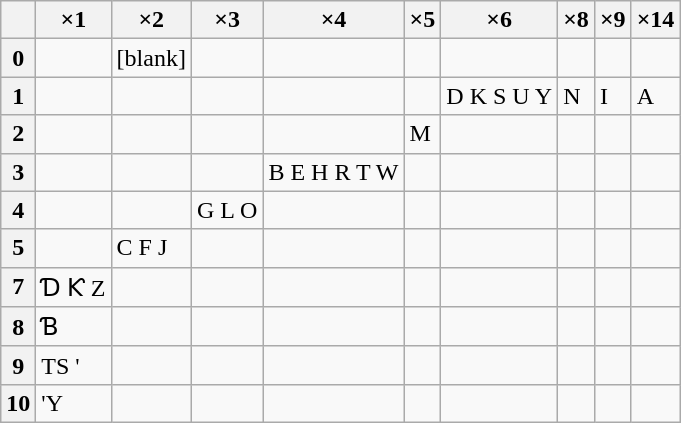<table class="wikitable floatright">
<tr>
<th></th>
<th>×1</th>
<th>×2</th>
<th>×3</th>
<th>×4</th>
<th>×5</th>
<th>×6</th>
<th>×8</th>
<th>×9</th>
<th>×14</th>
</tr>
<tr>
<th>0</th>
<td></td>
<td>[blank]</td>
<td></td>
<td></td>
<td></td>
<td></td>
<td></td>
<td></td>
<td></td>
</tr>
<tr>
<th>1</th>
<td></td>
<td></td>
<td></td>
<td></td>
<td></td>
<td>D K S U Y</td>
<td>N</td>
<td>I</td>
<td>A</td>
</tr>
<tr>
<th>2</th>
<td></td>
<td></td>
<td></td>
<td></td>
<td>M</td>
<td></td>
<td></td>
<td></td>
<td></td>
</tr>
<tr>
<th>3</th>
<td></td>
<td></td>
<td></td>
<td>B E H R T W</td>
<td></td>
<td></td>
<td></td>
<td></td>
<td></td>
</tr>
<tr>
<th>4</th>
<td></td>
<td></td>
<td>G L O</td>
<td></td>
<td></td>
<td></td>
<td></td>
<td></td>
<td></td>
</tr>
<tr>
<th>5</th>
<td></td>
<td>C F J</td>
<td></td>
<td></td>
<td></td>
<td></td>
<td></td>
<td></td>
<td></td>
</tr>
<tr>
<th>7</th>
<td>Ɗ Ƙ Z</td>
<td></td>
<td></td>
<td></td>
<td></td>
<td></td>
<td></td>
<td></td>
<td></td>
</tr>
<tr>
<th>8</th>
<td>Ɓ</td>
<td></td>
<td></td>
<td></td>
<td></td>
<td></td>
<td></td>
<td></td>
<td></td>
</tr>
<tr>
<th>9</th>
<td>TS '</td>
<td></td>
<td></td>
<td></td>
<td></td>
<td></td>
<td></td>
<td></td>
<td></td>
</tr>
<tr>
<th>10</th>
<td>'Y</td>
<td></td>
<td></td>
<td></td>
<td></td>
<td></td>
<td></td>
<td></td>
<td></td>
</tr>
</table>
